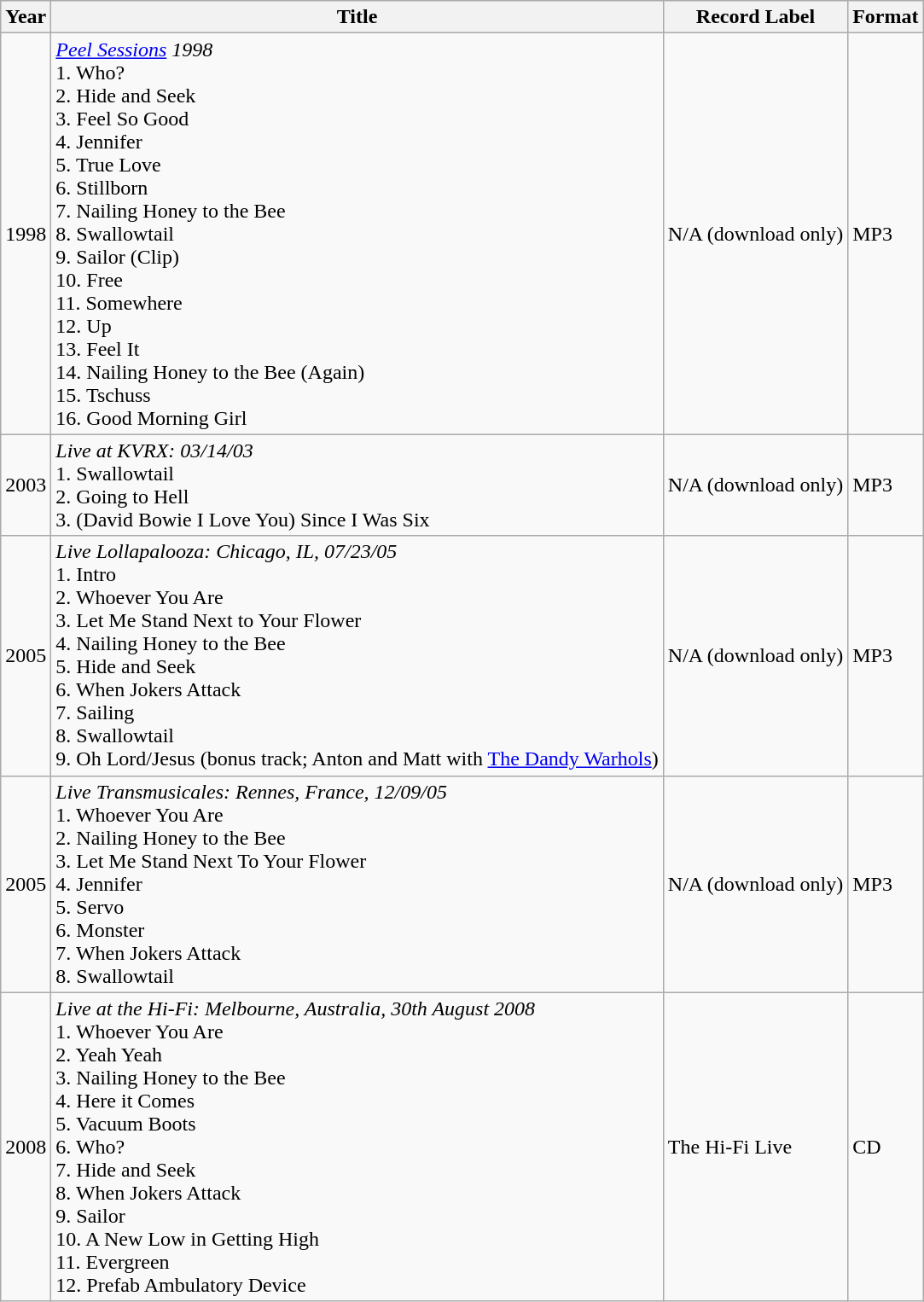<table class="wikitable">
<tr>
<th>Year</th>
<th>Title</th>
<th>Record Label</th>
<th>Format</th>
</tr>
<tr>
<td>1998</td>
<td align="left"><em><a href='#'>Peel Sessions</a> 1998</em><br>1.	Who?<br>   	  	
2.	Hide and Seek<br> 	  
3.	Feel So Good<br>	    
4.	Jennifer<br>
5.	True Love<br>
6.	Stillborn<br>
7.	Nailing Honey to the Bee<br>
8.	Swallowtail<br>
9.	Sailor (Clip)<br>
10.	Free<br>
11.	Somewhere<br>
12.	Up<br>
13.	Feel It<br>
14.	Nailing Honey to the Bee (Again)<br>
15.	Tschuss<br>
16.	Good Morning Girl<br></td>
<td>N/A (download only)</td>
<td>MP3</td>
</tr>
<tr>
<td>2003</td>
<td align="left"><em>Live at KVRX: 03/14/03</em><br>1.	Swallowtail<br>
2.	Going to Hell<br>  	  
3.	(David Bowie I Love You) Since I Was Six<br></td>
<td>N/A (download only)</td>
<td>MP3</td>
</tr>
<tr>
<td>2005</td>
<td align="left"><em>Live Lollapalooza: Chicago, IL, 07/23/05</em><br>1.	Intro<br>
2.	Whoever You Are<br>  	  
3.	Let Me Stand Next to Your Flower<br>  	  
4.	Nailing Honey to the Bee<br>
5.	Hide and Seek<br>  	  
6.	When Jokers Attack<br>  	  
7.	Sailing<br>  	  
8.	Swallowtail<br>
9.	Oh Lord/Jesus (bonus track; Anton and Matt with <a href='#'>The Dandy Warhols</a>)<br></td>
<td>N/A (download only)</td>
<td>MP3</td>
</tr>
<tr>
<td>2005</td>
<td align="left"><em>Live Transmusicales: Rennes, France, 12/09/05</em><br>1.	Whoever You Are<br>
2.	Nailing Honey to the Bee<br>  	  
3.	Let Me Stand Next To Your Flower<br>  	  
4.	Jennifer<br>	  
5.	Servo<br>	  
6.	Monster<br>	
7.	When Jokers Attack<br>
8.	Swallowtail<br></td>
<td>N/A (download only)</td>
<td>MP3</td>
</tr>
<tr>
<td>2008</td>
<td align="left"><em>Live at the Hi-Fi: Melbourne, Australia, 30th August 2008</em><br>1.	Whoever You Are<br>
2.	Yeah Yeah<br>
3.	Nailing Honey to the Bee<br>
4.	Here it Comes<br>
5.	Vacuum Boots<br>
6.	Who?<br>
7.	Hide and Seek<br>
8.	When Jokers Attack<br>
9.	Sailor<br>
10.	A New Low in Getting High<br>
11.	Evergreen<br>
12.	Prefab Ambulatory Device<br></td>
<td>The Hi-Fi Live</td>
<td>CD</td>
</tr>
</table>
